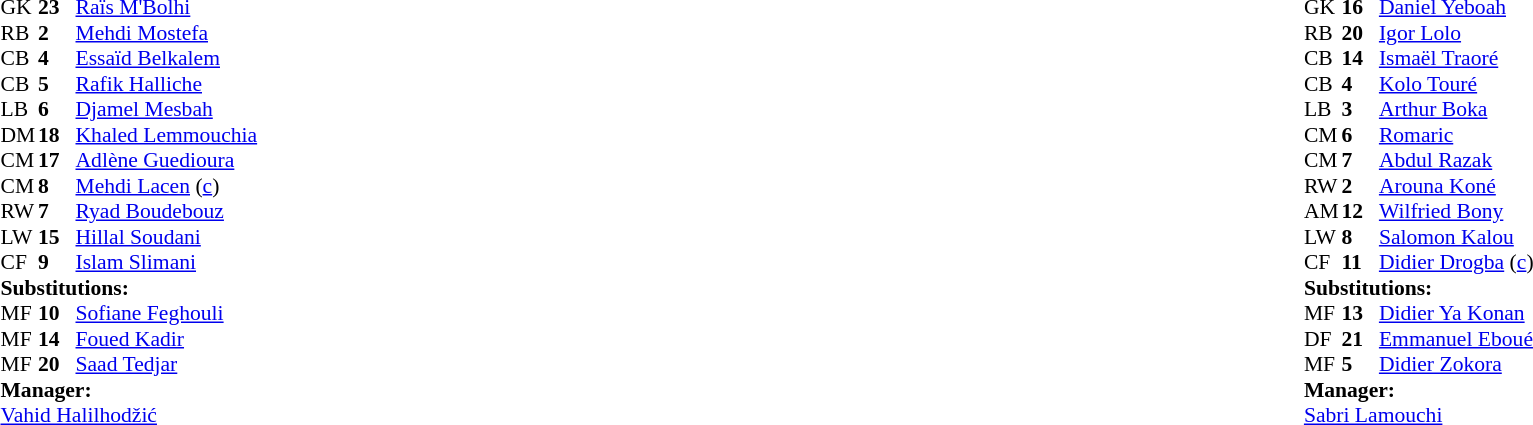<table width="100%">
<tr>
<td valign="top" width="50%"><br><table style="font-size: 90%" cellspacing="0" cellpadding="0">
<tr>
<th width="25"></th>
<th width="25"></th>
</tr>
<tr>
<td>GK</td>
<td><strong>23</strong></td>
<td><a href='#'>Raïs M'Bolhi</a></td>
</tr>
<tr>
<td>RB</td>
<td><strong>2</strong></td>
<td><a href='#'>Mehdi Mostefa</a></td>
</tr>
<tr>
<td>CB</td>
<td><strong>4</strong></td>
<td><a href='#'>Essaïd Belkalem</a></td>
</tr>
<tr>
<td>CB</td>
<td><strong>5</strong></td>
<td><a href='#'>Rafik Halliche</a></td>
</tr>
<tr>
<td>LB</td>
<td><strong>6</strong></td>
<td><a href='#'>Djamel Mesbah</a></td>
</tr>
<tr>
<td>DM</td>
<td><strong>18</strong></td>
<td><a href='#'>Khaled Lemmouchia</a></td>
<td></td>
<td></td>
</tr>
<tr>
<td>CM</td>
<td><strong>17</strong></td>
<td><a href='#'>Adlène Guedioura</a></td>
</tr>
<tr>
<td>CM</td>
<td><strong>8</strong></td>
<td><a href='#'>Mehdi Lacen</a> (<a href='#'>c</a>)</td>
<td></td>
</tr>
<tr>
<td>RW</td>
<td><strong>7</strong></td>
<td><a href='#'>Ryad Boudebouz</a></td>
<td></td>
<td></td>
</tr>
<tr>
<td>LW</td>
<td><strong>15</strong></td>
<td><a href='#'>Hillal Soudani</a></td>
<td></td>
<td></td>
</tr>
<tr>
<td>CF</td>
<td><strong>9</strong></td>
<td><a href='#'>Islam Slimani</a></td>
</tr>
<tr>
<td colspan=3><strong>Substitutions:</strong></td>
</tr>
<tr>
<td>MF</td>
<td><strong>10</strong></td>
<td><a href='#'>Sofiane Feghouli</a></td>
<td></td>
<td></td>
</tr>
<tr>
<td>MF</td>
<td><strong>14</strong></td>
<td><a href='#'>Foued Kadir</a></td>
<td></td>
<td></td>
</tr>
<tr>
<td>MF</td>
<td><strong>20</strong></td>
<td><a href='#'>Saad Tedjar</a></td>
<td></td>
<td></td>
</tr>
<tr>
<td colspan=3><strong>Manager:</strong></td>
</tr>
<tr>
<td colspan=3> <a href='#'>Vahid Halilhodžić</a></td>
</tr>
</table>
</td>
<td valign="top"></td>
<td valign="top" width="50%"><br><table style="font-size: 90%" cellspacing="0" cellpadding="0" align="center">
<tr>
<th width=25></th>
<th width=25></th>
</tr>
<tr>
<td>GK</td>
<td><strong>16</strong></td>
<td><a href='#'>Daniel Yeboah</a></td>
</tr>
<tr>
<td>RB</td>
<td><strong>20</strong></td>
<td><a href='#'>Igor Lolo</a></td>
<td></td>
<td></td>
</tr>
<tr>
<td>CB</td>
<td><strong>14</strong></td>
<td><a href='#'>Ismaël Traoré</a></td>
</tr>
<tr>
<td>CB</td>
<td><strong>4</strong></td>
<td><a href='#'>Kolo Touré</a></td>
</tr>
<tr>
<td>LB</td>
<td><strong>3</strong></td>
<td><a href='#'>Arthur Boka</a></td>
</tr>
<tr>
<td>CM</td>
<td><strong>6</strong></td>
<td><a href='#'>Romaric</a></td>
<td></td>
<td></td>
</tr>
<tr>
<td>CM</td>
<td><strong>7</strong></td>
<td><a href='#'>Abdul Razak</a></td>
<td></td>
<td></td>
</tr>
<tr>
<td>RW</td>
<td><strong>2</strong></td>
<td><a href='#'>Arouna Koné</a></td>
</tr>
<tr>
<td>AM</td>
<td><strong>12</strong></td>
<td><a href='#'>Wilfried Bony</a></td>
</tr>
<tr>
<td>LW</td>
<td><strong>8</strong></td>
<td><a href='#'>Salomon Kalou</a></td>
</tr>
<tr>
<td>CF</td>
<td><strong>11</strong></td>
<td><a href='#'>Didier Drogba</a> (<a href='#'>c</a>)</td>
</tr>
<tr>
<td colspan=3><strong>Substitutions:</strong></td>
</tr>
<tr>
<td>MF</td>
<td><strong>13</strong></td>
<td><a href='#'>Didier Ya Konan</a></td>
<td></td>
<td></td>
</tr>
<tr>
<td>DF</td>
<td><strong>21</strong></td>
<td><a href='#'>Emmanuel Eboué</a></td>
<td></td>
<td></td>
</tr>
<tr>
<td>MF</td>
<td><strong>5</strong></td>
<td><a href='#'>Didier Zokora</a></td>
<td></td>
<td></td>
</tr>
<tr>
<td colspan=3><strong>Manager:</strong></td>
</tr>
<tr>
<td colspan=3> <a href='#'>Sabri Lamouchi</a></td>
</tr>
</table>
</td>
</tr>
</table>
